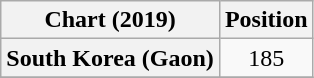<table class="wikitable plainrowheaders" style="text-align:center">
<tr>
<th scope="col">Chart (2019)</th>
<th scope="col">Position</th>
</tr>
<tr>
<th scope="row">South Korea (Gaon)</th>
<td>185</td>
</tr>
<tr>
</tr>
</table>
